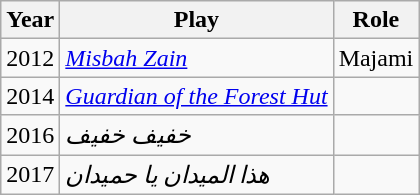<table class="wikitable">
<tr>
<th>Year</th>
<th>Play</th>
<th>Role</th>
</tr>
<tr>
<td>2012</td>
<td><em><a href='#'>Misbah Zain</a></em></td>
<td>Majami</td>
</tr>
<tr>
<td>2014</td>
<td><em><a href='#'>Guardian of the Forest Hut</a></em></td>
<td></td>
</tr>
<tr>
<td>2016</td>
<td><em>خفيف خفيف</em></td>
<td></td>
</tr>
<tr>
<td>2017</td>
<td><em>هذا الميدان يا حميدان</em></td>
<td></td>
</tr>
</table>
